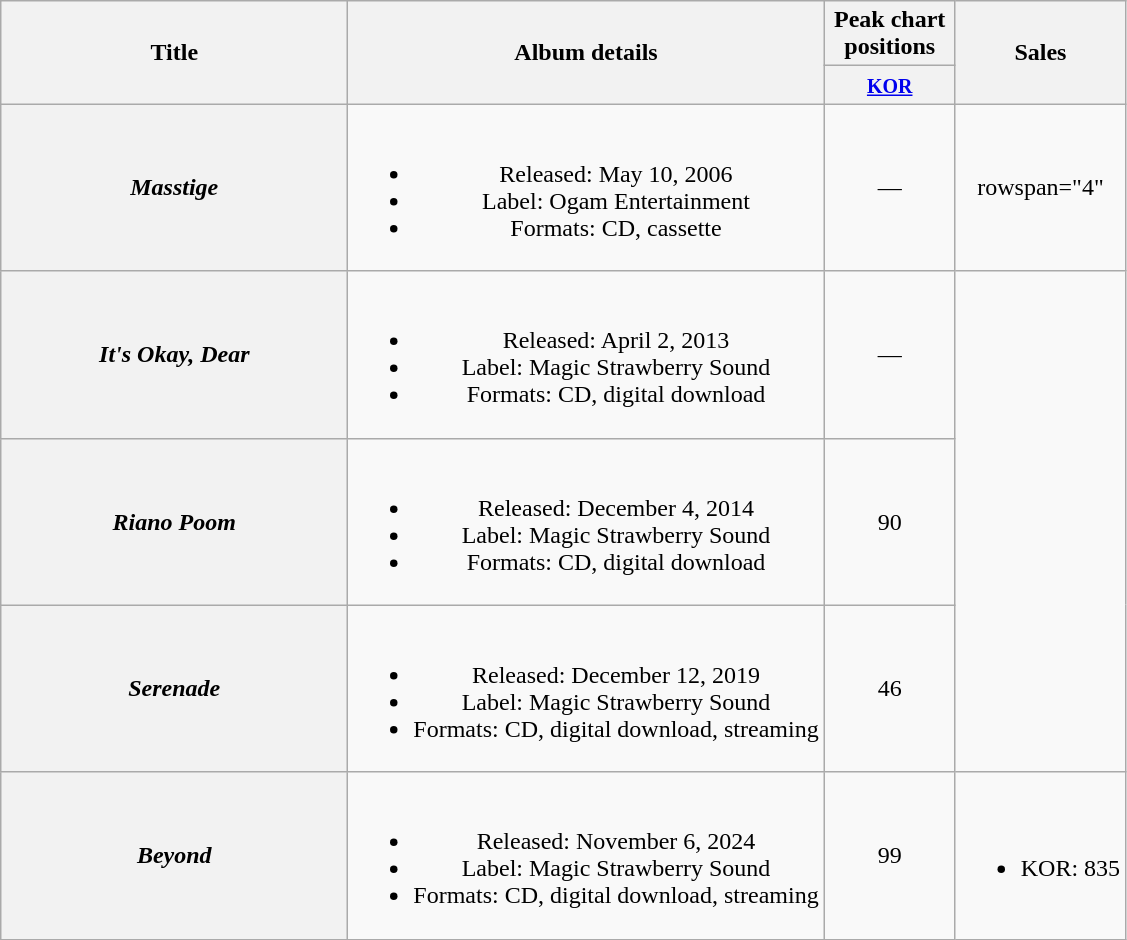<table class="wikitable plainrowheaders" style="text-align:center;">
<tr>
<th scope="col" rowspan="2" style="width:14em;">Title</th>
<th scope="col" rowspan="2">Album details</th>
<th scope="col" colspan="1" style="width:5em;">Peak chart positions</th>
<th scope="col" rowspan="2">Sales</th>
</tr>
<tr>
<th><small><a href='#'>KOR</a></small><br></th>
</tr>
<tr>
<th scope="row"><em>Masstige</em></th>
<td><br><ul><li>Released: May 10, 2006</li><li>Label: Ogam Entertainment</li><li>Formats: CD, cassette</li></ul></td>
<td>—</td>
<td>rowspan="4" </td>
</tr>
<tr>
<th scope="row"><em>It's Okay, Dear</em></th>
<td><br><ul><li>Released: April 2, 2013</li><li>Label: Magic Strawberry Sound</li><li>Formats: CD, digital download</li></ul></td>
<td>—</td>
</tr>
<tr>
<th scope="row"><em>Riano Poom</em><br></th>
<td><br><ul><li>Released: December 4, 2014</li><li>Label: Magic Strawberry Sound</li><li>Formats: CD, digital download</li></ul></td>
<td>90</td>
</tr>
<tr>
<th scope="row"><em>Serenade</em></th>
<td><br><ul><li>Released: December 12, 2019</li><li>Label: Magic Strawberry Sound</li><li>Formats: CD, digital download, streaming</li></ul></td>
<td>46</td>
</tr>
<tr>
<th scope="row"><em>Beyond</em></th>
<td><br><ul><li>Released: November 6, 2024</li><li>Label: Magic Strawberry Sound</li><li>Formats: CD, digital download, streaming</li></ul></td>
<td>99</td>
<td><br><ul><li>KOR: 835</li></ul></td>
</tr>
</table>
